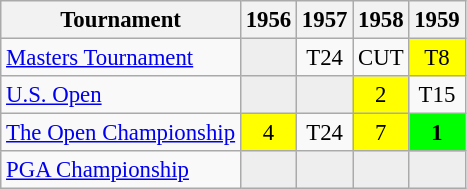<table class="wikitable" style="font-size:95%;text-align:center;">
<tr>
<th>Tournament</th>
<th>1956</th>
<th>1957</th>
<th>1958</th>
<th>1959</th>
</tr>
<tr>
<td align=left><a href='#'>Masters Tournament</a></td>
<td style="background:#eee;"></td>
<td>T24</td>
<td>CUT</td>
<td style="background:yellow;">T8</td>
</tr>
<tr>
<td align=left><a href='#'>U.S. Open</a></td>
<td style="background:#eee;"></td>
<td style="background:#eee;"></td>
<td style="background:yellow;">2</td>
<td>T15</td>
</tr>
<tr>
<td align=left><a href='#'>The Open Championship</a></td>
<td style="background:yellow;">4</td>
<td>T24</td>
<td style="background:yellow;">7</td>
<td style="background:lime;"><strong>1</strong></td>
</tr>
<tr>
<td align=left><a href='#'>PGA Championship</a></td>
<td style="background:#eee;"></td>
<td style="background:#eee;"></td>
<td style="background:#eee;"></td>
<td style="background:#eee;"></td>
</tr>
</table>
